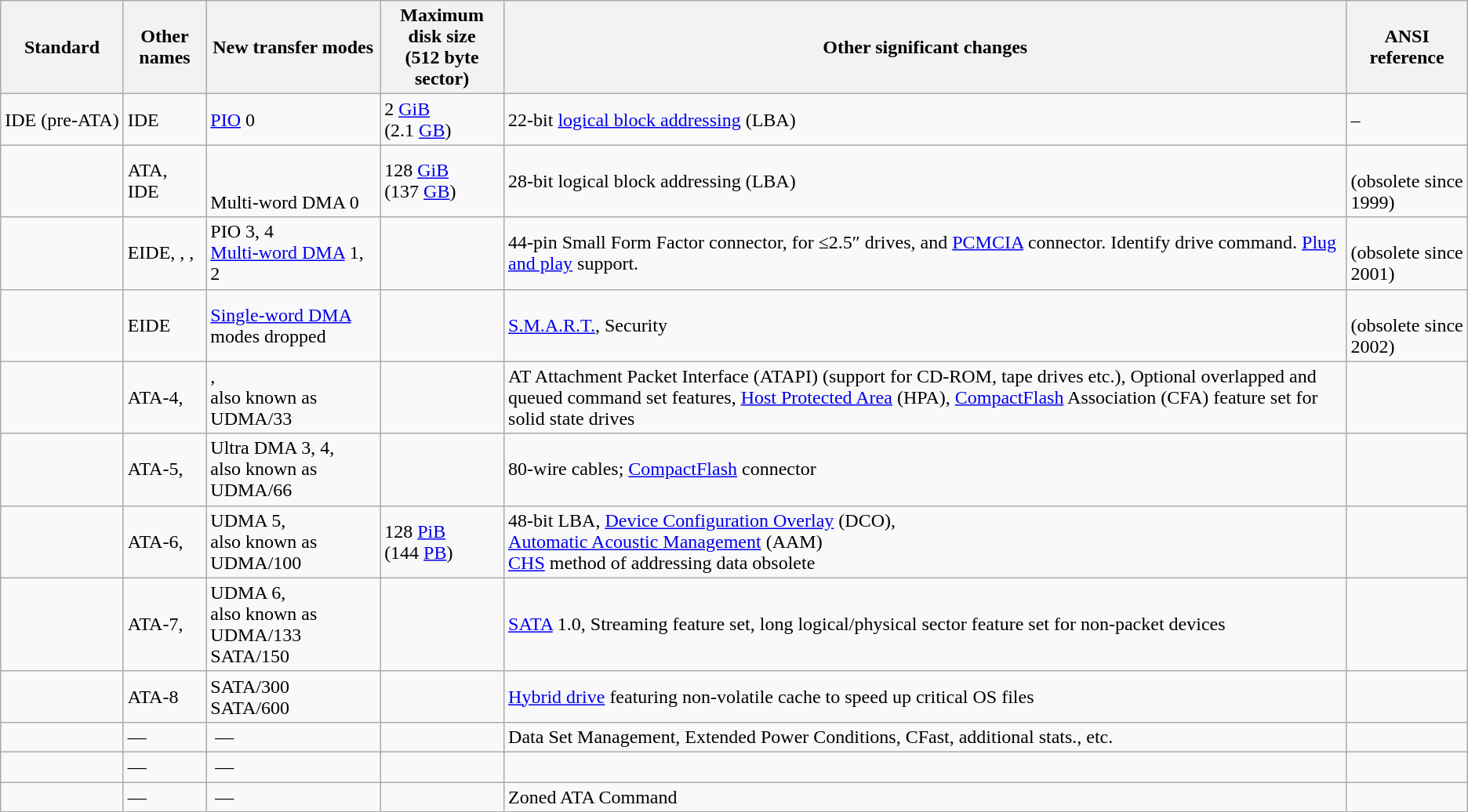<table class="wikitable" style="text-align:left">
<tr>
<th>Standard</th>
<th>Other names</th>
<th>New transfer modes</th>
<th>Maximum disk size<br>(512 byte sector)</th>
<th>Other significant changes</th>
<th>ANSI reference</th>
</tr>
<tr>
<td nowrap>IDE (pre-ATA)</td>
<td>IDE</td>
<td><a href='#'>PIO</a> 0</td>
<td>2 <a href='#'>GiB</a> (2.1 <a href='#'>GB</a>)</td>
<td>22-bit <a href='#'>logical block addressing</a> (LBA)</td>
<td>–</td>
</tr>
<tr>
<td></td>
<td>ATA, IDE</td>
<td><br><br>Multi-word DMA 0</td>
<td>128 <a href='#'>GiB</a> (137 <a href='#'>GB</a>)</td>
<td>28-bit logical block addressing (LBA)</td>
<td> <br>(obsolete since 1999)</td>
</tr>
<tr>
<td></td>
<td>EIDE, , , </td>
<td>PIO 3, 4<br><a href='#'>Multi-word DMA</a> 1, 2</td>
<td></td>
<td>44-pin Small Form Factor connector, for ≤2.5″ drives, and <a href='#'>PCMCIA</a> connector. Identify drive command. <a href='#'>Plug and play</a> support.</td>
<td> <br>(obsolete since 2001)</td>
</tr>
<tr>
<td></td>
<td>EIDE</td>
<td><a href='#'>Single-word DMA</a> modes dropped</td>
<td></td>
<td><a href='#'>S.M.A.R.T.</a>, Security</td>
<td> <br>(obsolete since 2002)</td>
</tr>
<tr>
<td></td>
<td>ATA-4, </td>
<td>,<br>also known as UDMA/33</td>
<td></td>
<td>AT Attachment Packet Interface (ATAPI) (support for CD-ROM, tape drives etc.), Optional overlapped and queued command set features, <a href='#'>Host Protected Area</a> (HPA), <a href='#'>CompactFlash</a> Association (CFA) feature set for solid state drives</td>
<td>  </td>
</tr>
<tr>
<td></td>
<td>ATA-5, </td>
<td>Ultra DMA 3, 4,<br>also known as UDMA/66</td>
<td></td>
<td>80-wire cables; <a href='#'>CompactFlash</a> connector</td>
<td> </td>
</tr>
<tr>
<td></td>
<td>ATA-6, </td>
<td>UDMA 5,<br>also known as UDMA/100</td>
<td>128 <a href='#'>PiB</a> (144 <a href='#'>PB</a>)</td>
<td>48-bit LBA, <a href='#'>Device Configuration Overlay</a> (DCO),<br><a href='#'>Automatic Acoustic Management</a> (AAM)<br> <a href='#'>CHS</a> method of addressing data obsolete</td>
<td> </td>
</tr>
<tr>
<td></td>
<td>ATA-7, </td>
<td>UDMA 6,<br>also known as UDMA/133<br>SATA/150</td>
<td></td>
<td><a href='#'>SATA</a> 1.0, Streaming feature set, long logical/physical sector feature set for non-packet devices</td>
<td>  </td>
</tr>
<tr>
<td></td>
<td>ATA-8</td>
<td>SATA/300<br>SATA/600</td>
<td></td>
<td><a href='#'>Hybrid drive</a> featuring non-volatile cache to speed up critical OS files</td>
<td> </td>
</tr>
<tr>
<td></td>
<td>—</td>
<td> —</td>
<td></td>
<td>Data Set Management, Extended Power Conditions, CFast, additional stats., etc.</td>
<td> </td>
</tr>
<tr>
<td></td>
<td>—</td>
<td> —</td>
<td></td>
<td></td>
<td></td>
</tr>
<tr>
<td></td>
<td>—</td>
<td> —</td>
<td></td>
<td>Zoned ATA Command</td>
<td></td>
</tr>
</table>
